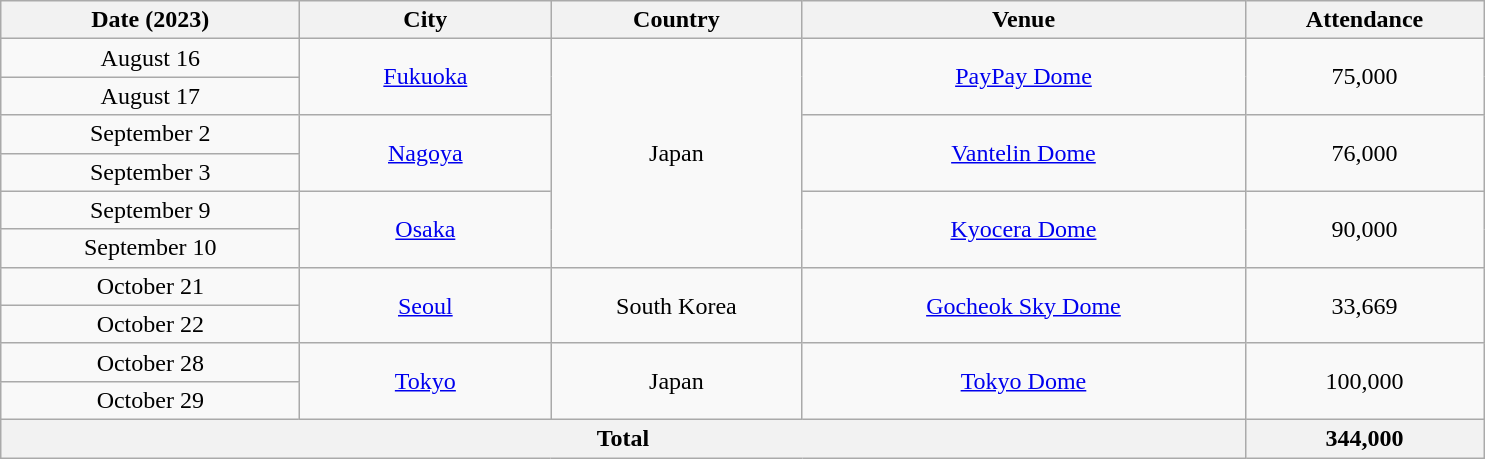<table class="wikitable" style="text-align:center;">
<tr>
<th scope="col" style="width:12em;">Date (2023)</th>
<th scope="col" style="width:10em;">City</th>
<th scope="col" style="width:10em;">Country</th>
<th scope="col" style="width:18em;">Venue</th>
<th scope="col" style="width:9.5em;">Attendance</th>
</tr>
<tr>
<td>August 16</td>
<td rowspan="2"><a href='#'>Fukuoka</a></td>
<td rowspan="6">Japan</td>
<td rowspan="2"><a href='#'>PayPay Dome</a></td>
<td rowspan="2">75,000</td>
</tr>
<tr>
<td>August 17</td>
</tr>
<tr>
<td>September 2</td>
<td rowspan="2"><a href='#'>Nagoya</a></td>
<td rowspan="2"><a href='#'>Vantelin Dome</a></td>
<td rowspan="2">76,000</td>
</tr>
<tr>
<td>September 3</td>
</tr>
<tr>
<td>September 9</td>
<td rowspan="2"><a href='#'>Osaka</a></td>
<td rowspan="2"><a href='#'>Kyocera Dome</a></td>
<td rowspan="2">90,000</td>
</tr>
<tr>
<td>September 10</td>
</tr>
<tr>
<td>October 21</td>
<td rowspan="2"><a href='#'>Seoul</a></td>
<td rowspan="2">South Korea</td>
<td rowspan="2"><a href='#'>Gocheok Sky Dome</a></td>
<td rowspan="2">33,669</td>
</tr>
<tr>
<td>October 22</td>
</tr>
<tr>
<td>October 28</td>
<td rowspan="2"><a href='#'>Tokyo</a></td>
<td rowspan="2">Japan</td>
<td rowspan="2"><a href='#'>Tokyo Dome</a></td>
<td rowspan="2">100,000</td>
</tr>
<tr>
<td>October 29</td>
</tr>
<tr>
<th colspan="4">Total</th>
<th>344,000</th>
</tr>
</table>
